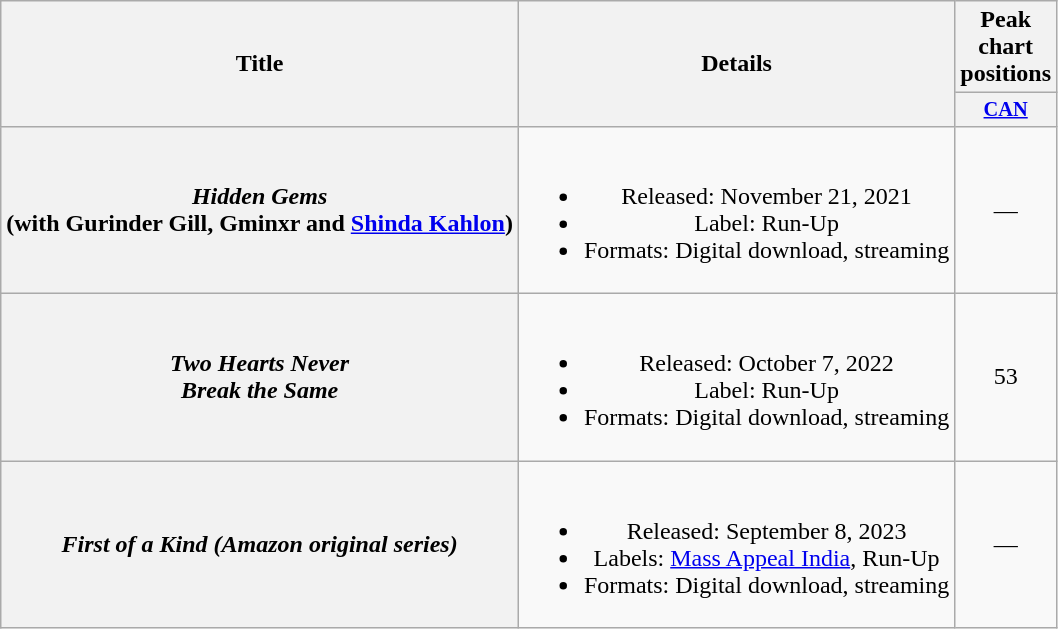<table class="wikitable plainrowheaders" style="text-align:center;">
<tr>
<th scope="col" rowspan="2">Title</th>
<th scope="col" rowspan="2">Details</th>
<th scope="col">Peak chart positions</th>
</tr>
<tr>
<th style="width:2.5em; font-size:85%"><a href='#'>CAN</a><br></th>
</tr>
<tr>
<th scope="row"><em>Hidden Gems</em><br><span>(with Gurinder Gill, Gminxr and <a href='#'>Shinda Kahlon</a>)</span></th>
<td><br><ul><li>Released: November 21, 2021</li><li>Label: Run-Up</li><li>Formats: Digital download, streaming</li></ul></td>
<td>—</td>
</tr>
<tr>
<th scope="row"><em>Two Hearts Never<br>Break the Same</em></th>
<td><br><ul><li>Released: October 7, 2022</li><li>Label: Run-Up</li><li>Formats: Digital download, streaming</li></ul></td>
<td>53</td>
</tr>
<tr>
<th scope="row"><em>First of a Kind (Amazon original series)</em></th>
<td><br><ul><li>Released: September 8, 2023</li><li>Labels: <a href='#'>Mass Appeal India</a>, Run-Up</li><li>Formats: Digital download, streaming</li></ul></td>
<td>—</td>
</tr>
</table>
